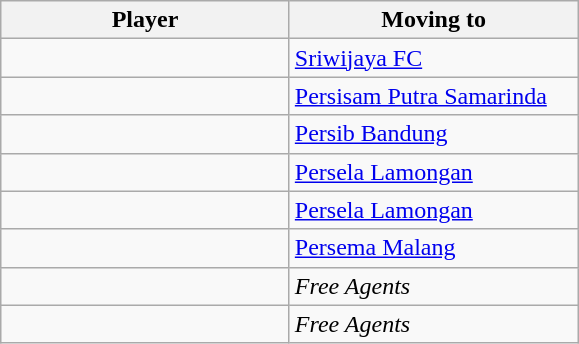<table class="wikitable sortable">
<tr>
<th style="width:185px;">Player</th>
<th style="width:185px;">Moving to</th>
</tr>
<tr>
<td> </td>
<td> <a href='#'>Sriwijaya FC</a></td>
</tr>
<tr>
<td> </td>
<td> <a href='#'>Persisam Putra Samarinda</a></td>
</tr>
<tr>
<td> </td>
<td> <a href='#'>Persib Bandung</a></td>
</tr>
<tr>
<td> </td>
<td> <a href='#'>Persela Lamongan</a></td>
</tr>
<tr>
<td> </td>
<td> <a href='#'>Persela Lamongan</a></td>
</tr>
<tr>
<td> </td>
<td> <a href='#'>Persema Malang</a></td>
</tr>
<tr>
<td> </td>
<td><em>Free Agents</em></td>
</tr>
<tr>
<td> </td>
<td><em>Free Agents</em></td>
</tr>
</table>
